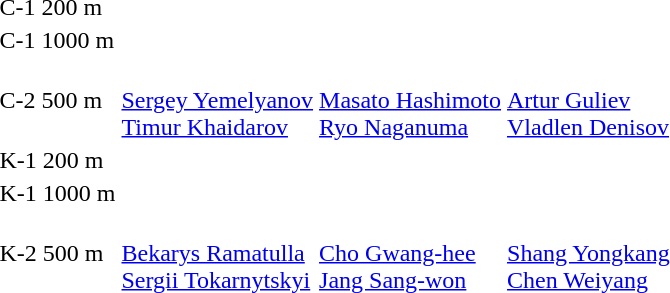<table>
<tr>
<td>C-1 200 m</td>
<td></td>
<td></td>
<td></td>
</tr>
<tr>
<td>C-1 1000 m</td>
<td></td>
<td></td>
<td></td>
</tr>
<tr>
<td>C-2 500 m</td>
<td><br><a href='#'>Sergey Yemelyanov</a><br><a href='#'>Timur Khaidarov</a></td>
<td><br><a href='#'>Masato Hashimoto</a><br><a href='#'>Ryo Naganuma</a></td>
<td><br><a href='#'>Artur Guliev</a><br><a href='#'>Vladlen Denisov</a></td>
</tr>
<tr>
<td>K-1 200 m</td>
<td></td>
<td></td>
<td></td>
</tr>
<tr>
<td>K-1 1000 m</td>
<td></td>
<td></td>
<td></td>
</tr>
<tr>
<td>K-2 500 m</td>
<td><br><a href='#'>Bekarys Ramatulla</a><br><a href='#'>Sergii Tokarnytskyi</a></td>
<td><br><a href='#'>Cho Gwang-hee</a><br><a href='#'>Jang Sang-won</a></td>
<td><br><a href='#'>Shang Yongkang</a><br><a href='#'>Chen Weiyang</a></td>
</tr>
</table>
